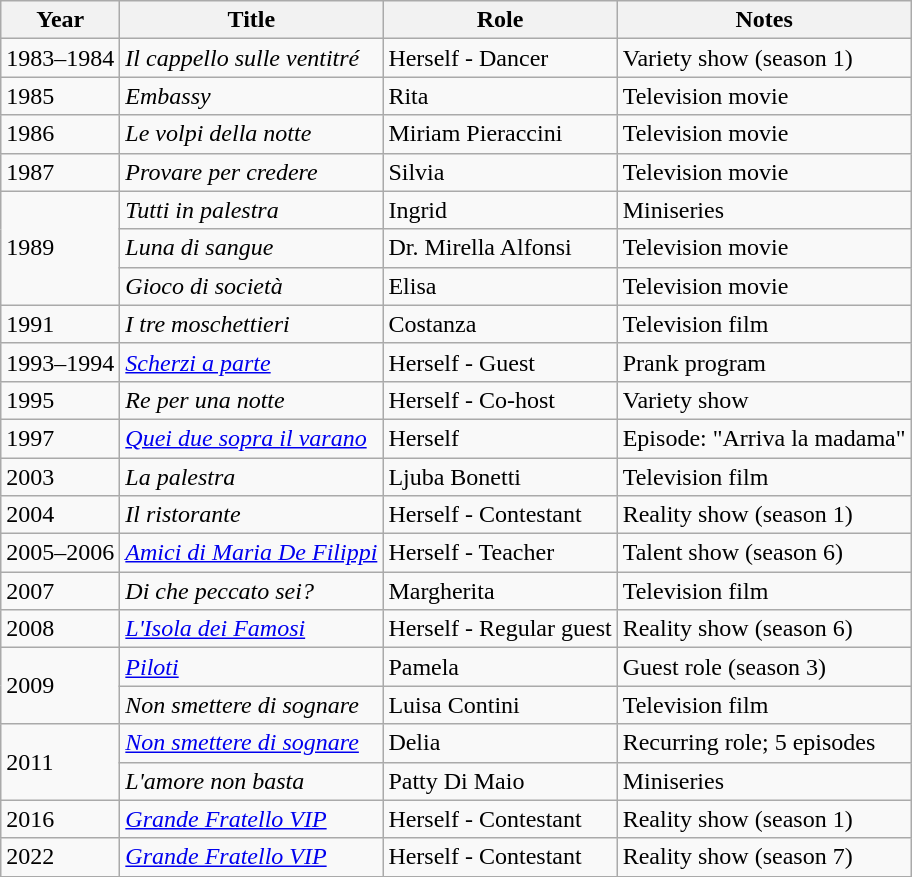<table class="wikitable">
<tr>
<th>Year</th>
<th>Title</th>
<th>Role</th>
<th>Notes</th>
</tr>
<tr>
<td>1983–1984</td>
<td><em>Il cappello sulle ventitré</em></td>
<td>Herself - Dancer</td>
<td>Variety show (season 1)</td>
</tr>
<tr>
<td>1985</td>
<td><em>Embassy</em></td>
<td>Rita</td>
<td>Television movie</td>
</tr>
<tr>
<td>1986</td>
<td><em>Le volpi della notte</em></td>
<td>Miriam Pieraccini</td>
<td>Television movie</td>
</tr>
<tr>
<td>1987</td>
<td><em>Provare per credere</em></td>
<td>Silvia</td>
<td>Television movie</td>
</tr>
<tr>
<td rowspan="3">1989</td>
<td><em>Tutti in palestra</em></td>
<td>Ingrid</td>
<td>Miniseries</td>
</tr>
<tr>
<td><em>Luna di sangue</em></td>
<td>Dr. Mirella Alfonsi</td>
<td>Television movie</td>
</tr>
<tr>
<td><em>Gioco di società</em></td>
<td>Elisa</td>
<td>Television movie</td>
</tr>
<tr>
<td>1991</td>
<td><em>I tre moschettieri</em></td>
<td>Costanza</td>
<td>Television film</td>
</tr>
<tr>
<td>1993–1994</td>
<td><em><a href='#'>Scherzi a parte</a></em></td>
<td>Herself - Guest</td>
<td>Prank program</td>
</tr>
<tr>
<td>1995</td>
<td><em>Re per una notte</em></td>
<td>Herself - Co-host</td>
<td>Variety show</td>
</tr>
<tr>
<td>1997</td>
<td><em><a href='#'>Quei due sopra il varano</a></em></td>
<td>Herself</td>
<td>Episode: "Arriva la madama"</td>
</tr>
<tr>
<td>2003</td>
<td><em>La palestra</em></td>
<td>Ljuba Bonetti</td>
<td>Television film</td>
</tr>
<tr>
<td>2004</td>
<td><em>Il ristorante</em></td>
<td>Herself - Contestant</td>
<td>Reality show (season 1)</td>
</tr>
<tr>
<td>2005–2006</td>
<td><em><a href='#'>Amici di Maria De Filippi</a></em></td>
<td>Herself - Teacher</td>
<td>Talent show (season 6)</td>
</tr>
<tr>
<td>2007</td>
<td><em>Di che peccato sei?</em></td>
<td>Margherita</td>
<td>Television film</td>
</tr>
<tr>
<td>2008</td>
<td><em><a href='#'>L'Isola dei Famosi</a></em></td>
<td>Herself - Regular guest</td>
<td>Reality show (season 6)</td>
</tr>
<tr>
<td rowspan="2">2009</td>
<td><em><a href='#'>Piloti</a></em></td>
<td>Pamela</td>
<td>Guest role (season 3)</td>
</tr>
<tr>
<td><em>Non smettere di sognare</em></td>
<td>Luisa Contini</td>
<td>Television film</td>
</tr>
<tr>
<td rowspan="2">2011</td>
<td><em><a href='#'>Non smettere di sognare</a></em></td>
<td>Delia</td>
<td>Recurring role; 5 episodes</td>
</tr>
<tr>
<td><em>L'amore non basta</em></td>
<td>Patty Di Maio</td>
<td>Miniseries</td>
</tr>
<tr>
<td>2016</td>
<td><em><a href='#'>Grande Fratello VIP</a></em></td>
<td>Herself - Contestant</td>
<td>Reality show (season 1)</td>
</tr>
<tr>
<td>2022</td>
<td><em><a href='#'>Grande Fratello VIP</a></em></td>
<td>Herself - Contestant</td>
<td>Reality show (season 7)</td>
</tr>
</table>
